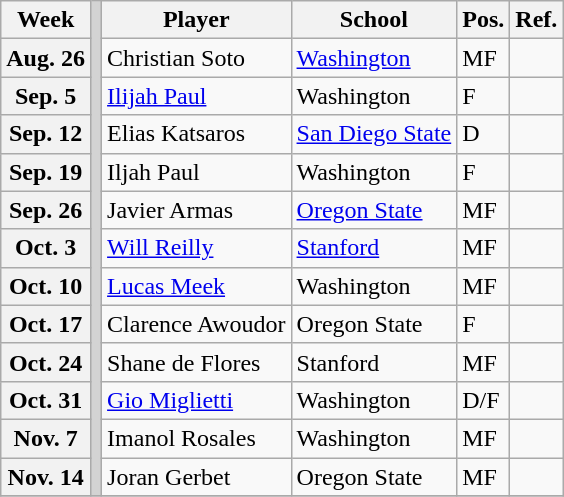<table class="wikitable plainrowheaders" border="1">
<tr>
<th scope="col">Week</th>
<th rowspan="13" style="background-color:lightgrey;"></th>
<th scope="col">Player</th>
<th scope="col">School</th>
<th scope="col">Pos.</th>
<th>Ref.</th>
</tr>
<tr>
<th scope="row">Aug. 26</th>
<td>Christian Soto</td>
<td><a href='#'>Washington</a></td>
<td>MF</td>
<td></td>
</tr>
<tr>
<th scope="row">Sep. 5</th>
<td><a href='#'>Ilijah Paul</a></td>
<td>Washington</td>
<td>F</td>
<td></td>
</tr>
<tr>
<th scope="row">Sep. 12</th>
<td>Elias Katsaros</td>
<td><a href='#'>San Diego State</a></td>
<td>D</td>
<td></td>
</tr>
<tr>
<th scope="row">Sep. 19</th>
<td>Iljah Paul</td>
<td>Washington</td>
<td>F</td>
<td></td>
</tr>
<tr>
<th scope="row">Sep. 26</th>
<td>Javier Armas</td>
<td><a href='#'>Oregon State</a></td>
<td>MF</td>
<td></td>
</tr>
<tr>
<th scope="row">Oct. 3</th>
<td><a href='#'>Will Reilly</a></td>
<td><a href='#'>Stanford</a></td>
<td>MF</td>
<td></td>
</tr>
<tr>
<th scope="row">Oct. 10</th>
<td><a href='#'>Lucas Meek</a></td>
<td>Washington</td>
<td>MF</td>
<td></td>
</tr>
<tr>
<th scope="row">Oct. 17</th>
<td>Clarence Awoudor</td>
<td>Oregon State</td>
<td>F</td>
<td></td>
</tr>
<tr>
<th scope="row">Oct. 24</th>
<td>Shane de Flores</td>
<td>Stanford</td>
<td>MF</td>
<td></td>
</tr>
<tr>
<th scope="row">Oct. 31</th>
<td><a href='#'>Gio Miglietti</a></td>
<td>Washington</td>
<td>D/F</td>
<td></td>
</tr>
<tr>
<th scope="row">Nov. 7</th>
<td>Imanol Rosales</td>
<td>Washington</td>
<td>MF</td>
<td></td>
</tr>
<tr>
<th scope="row">Nov. 14</th>
<td>Joran Gerbet</td>
<td>Oregon State</td>
<td>MF</td>
<td></td>
</tr>
<tr>
</tr>
</table>
